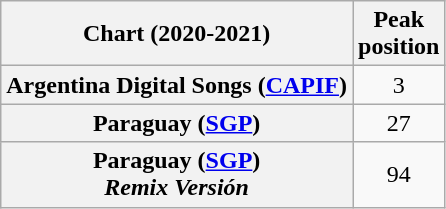<table class="wikitable sortable plainrowheaders" style="text-align:center">
<tr>
<th scope="col">Chart (2020-2021)</th>
<th scope="col">Peak<br>position</th>
</tr>
<tr>
<th scope="row">Argentina Digital Songs (<a href='#'>CAPIF</a>)</th>
<td>3</td>
</tr>
<tr>
<th scope="row">Paraguay (<a href='#'>SGP</a>)</th>
<td>27</td>
</tr>
<tr>
<th scope="row">Paraguay (<a href='#'>SGP</a>)<br><em>Remix Versión</em></th>
<td>94</td>
</tr>
</table>
